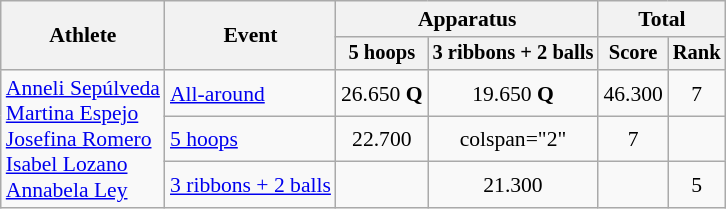<table class=wikitable style=font-size:90%;text-align:center>
<tr>
<th rowspan=2>Athlete</th>
<th rowspan=2>Event</th>
<th colspan=2>Apparatus</th>
<th colspan=2>Total</th>
</tr>
<tr style=font-size:95%>
<th>5 hoops</th>
<th>3 ribbons + 2 balls</th>
<th>Score</th>
<th>Rank</th>
</tr>
<tr>
<td align=left rowspan=3><a href='#'>Anneli Sepúlveda</a><br><a href='#'>Martina Espejo</a><br><a href='#'>Josefina Romero</a><br><a href='#'>Isabel Lozano</a><br><a href='#'>Annabela Ley</a></td>
<td align=left><a href='#'>All-around</a></td>
<td>26.650 <strong>Q</strong></td>
<td>19.650 <strong>Q</strong></td>
<td>46.300</td>
<td>7</td>
</tr>
<tr>
<td align=left><a href='#'>5 hoops</a></td>
<td>22.700</td>
<td>colspan="2" </td>
<td>7</td>
</tr>
<tr>
<td align=left><a href='#'>3 ribbons + 2 balls</a></td>
<td></td>
<td>21.300</td>
<td></td>
<td>5</td>
</tr>
</table>
